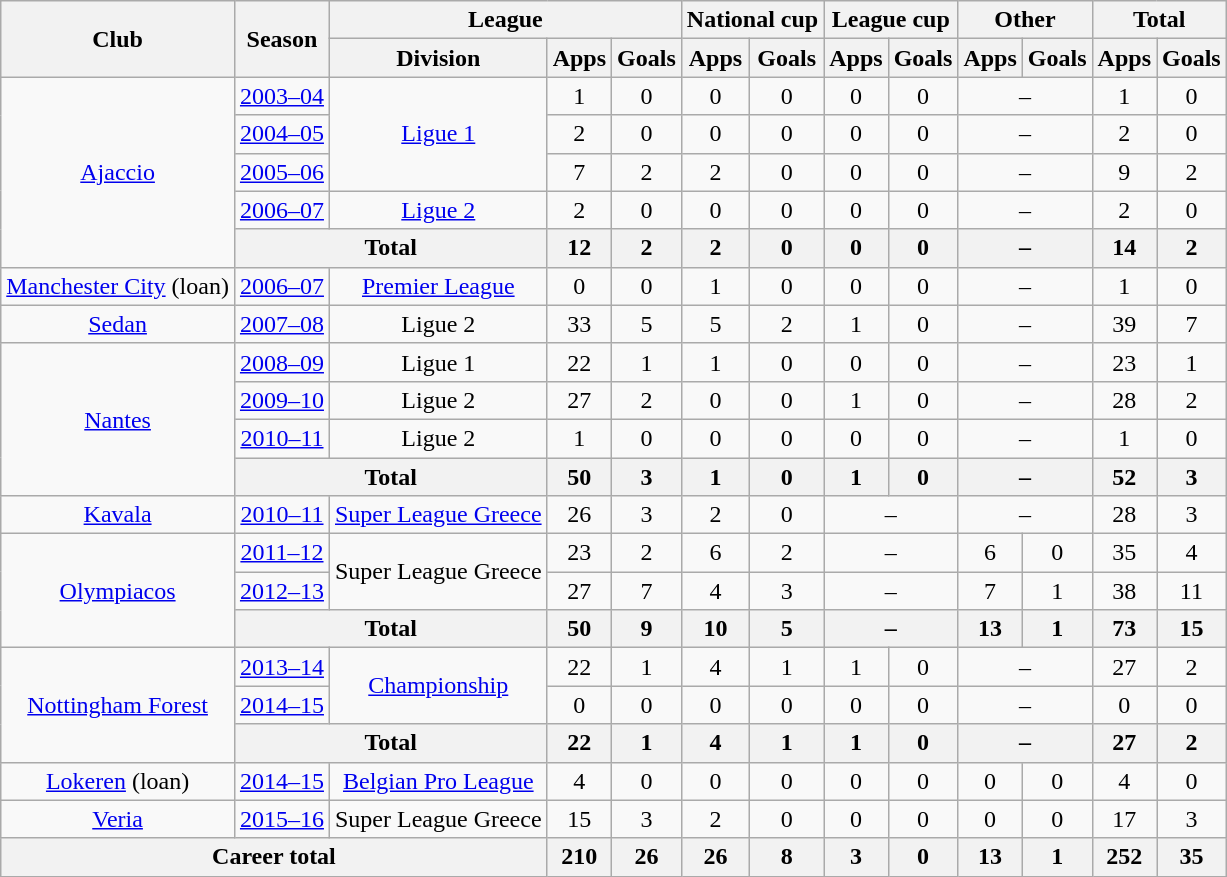<table class="wikitable" style="text-align:center">
<tr>
<th rowspan="2">Club</th>
<th rowspan="2">Season</th>
<th colspan="3">League</th>
<th colspan="2">National cup</th>
<th colspan="2">League cup</th>
<th colspan="2">Other</th>
<th colspan="2">Total</th>
</tr>
<tr>
<th>Division</th>
<th>Apps</th>
<th>Goals</th>
<th>Apps</th>
<th>Goals</th>
<th>Apps</th>
<th>Goals</th>
<th>Apps</th>
<th>Goals</th>
<th>Apps</th>
<th>Goals</th>
</tr>
<tr>
<td rowspan="5"><a href='#'>Ajaccio</a></td>
<td><a href='#'>2003–04</a></td>
<td rowspan="3"><a href='#'>Ligue 1</a></td>
<td>1</td>
<td>0</td>
<td>0</td>
<td>0</td>
<td>0</td>
<td>0</td>
<td colspan="2">–</td>
<td>1</td>
<td>0</td>
</tr>
<tr>
<td><a href='#'>2004–05</a></td>
<td>2</td>
<td>0</td>
<td>0</td>
<td>0</td>
<td>0</td>
<td>0</td>
<td colspan="2">–</td>
<td>2</td>
<td>0</td>
</tr>
<tr>
<td><a href='#'>2005–06</a></td>
<td>7</td>
<td>2</td>
<td>2</td>
<td>0</td>
<td>0</td>
<td>0</td>
<td colspan="2">–</td>
<td>9</td>
<td>2</td>
</tr>
<tr>
<td><a href='#'>2006–07</a></td>
<td><a href='#'>Ligue 2</a></td>
<td>2</td>
<td>0</td>
<td>0</td>
<td>0</td>
<td>0</td>
<td>0</td>
<td colspan="2">–</td>
<td>2</td>
<td>0</td>
</tr>
<tr>
<th colspan="2">Total</th>
<th>12</th>
<th>2</th>
<th>2</th>
<th>0</th>
<th>0</th>
<th>0</th>
<th colspan="2">–</th>
<th>14</th>
<th>2</th>
</tr>
<tr>
<td><a href='#'>Manchester City</a> (loan)</td>
<td><a href='#'>2006–07</a></td>
<td><a href='#'>Premier League</a></td>
<td>0</td>
<td>0</td>
<td>1</td>
<td>0</td>
<td>0</td>
<td>0</td>
<td colspan="2">–</td>
<td>1</td>
<td>0</td>
</tr>
<tr>
<td><a href='#'>Sedan</a></td>
<td><a href='#'>2007–08</a></td>
<td>Ligue 2</td>
<td>33</td>
<td>5</td>
<td>5</td>
<td>2</td>
<td>1</td>
<td>0</td>
<td colspan="2">–</td>
<td>39</td>
<td>7</td>
</tr>
<tr>
<td rowspan="4"><a href='#'>Nantes</a></td>
<td><a href='#'>2008–09</a></td>
<td>Ligue 1</td>
<td>22</td>
<td>1</td>
<td>1</td>
<td>0</td>
<td>0</td>
<td>0</td>
<td colspan="2">–</td>
<td>23</td>
<td>1</td>
</tr>
<tr>
<td><a href='#'>2009–10</a></td>
<td>Ligue 2</td>
<td>27</td>
<td>2</td>
<td>0</td>
<td>0</td>
<td>1</td>
<td>0</td>
<td colspan="2">–</td>
<td>28</td>
<td>2</td>
</tr>
<tr>
<td><a href='#'>2010–11</a></td>
<td>Ligue 2</td>
<td>1</td>
<td>0</td>
<td>0</td>
<td>0</td>
<td>0</td>
<td>0</td>
<td colspan="2">–</td>
<td>1</td>
<td>0</td>
</tr>
<tr>
<th colspan="2">Total</th>
<th>50</th>
<th>3</th>
<th>1</th>
<th>0</th>
<th>1</th>
<th>0</th>
<th colspan="2">–</th>
<th>52</th>
<th>3</th>
</tr>
<tr>
<td><a href='#'>Kavala</a></td>
<td><a href='#'>2010–11</a></td>
<td><a href='#'>Super League Greece</a></td>
<td>26</td>
<td>3</td>
<td>2</td>
<td>0</td>
<td colspan="2">–</td>
<td colspan="2">–</td>
<td>28</td>
<td>3</td>
</tr>
<tr>
<td rowspan="3"><a href='#'>Olympiacos</a></td>
<td><a href='#'>2011–12</a></td>
<td rowspan="2">Super League Greece</td>
<td>23</td>
<td>2</td>
<td>6</td>
<td>2</td>
<td colspan="2">–</td>
<td>6</td>
<td>0</td>
<td>35</td>
<td>4</td>
</tr>
<tr>
<td><a href='#'>2012–13</a></td>
<td>27</td>
<td>7</td>
<td>4</td>
<td>3</td>
<td colspan="2">–</td>
<td>7</td>
<td>1</td>
<td>38</td>
<td>11</td>
</tr>
<tr>
<th colspan="2">Total</th>
<th>50</th>
<th>9</th>
<th>10</th>
<th>5</th>
<th colspan="2">–</th>
<th>13</th>
<th>1</th>
<th>73</th>
<th>15</th>
</tr>
<tr>
<td rowspan="3"><a href='#'>Nottingham Forest</a></td>
<td><a href='#'>2013–14</a></td>
<td rowspan="2"><a href='#'>Championship</a></td>
<td>22</td>
<td>1</td>
<td>4</td>
<td>1</td>
<td>1</td>
<td>0</td>
<td colspan="2">–</td>
<td>27</td>
<td>2</td>
</tr>
<tr>
<td><a href='#'>2014–15</a></td>
<td>0</td>
<td>0</td>
<td>0</td>
<td>0</td>
<td>0</td>
<td>0</td>
<td colspan="2">–</td>
<td>0</td>
<td>0</td>
</tr>
<tr>
<th colspan="2">Total</th>
<th>22</th>
<th>1</th>
<th>4</th>
<th>1</th>
<th>1</th>
<th>0</th>
<th colspan="2">–</th>
<th>27</th>
<th>2</th>
</tr>
<tr>
<td><a href='#'>Lokeren</a> (loan)</td>
<td><a href='#'>2014–15</a></td>
<td><a href='#'>Belgian Pro League</a></td>
<td>4</td>
<td>0</td>
<td>0</td>
<td>0</td>
<td>0</td>
<td>0</td>
<td>0</td>
<td>0</td>
<td>4</td>
<td>0</td>
</tr>
<tr>
<td><a href='#'>Veria</a></td>
<td><a href='#'>2015–16</a></td>
<td>Super League Greece</td>
<td>15</td>
<td>3</td>
<td>2</td>
<td>0</td>
<td>0</td>
<td>0</td>
<td>0</td>
<td>0</td>
<td>17</td>
<td>3</td>
</tr>
<tr>
<th colspan="3">Career total</th>
<th>210</th>
<th>26</th>
<th>26</th>
<th>8</th>
<th>3</th>
<th>0</th>
<th>13</th>
<th>1</th>
<th>252</th>
<th>35</th>
</tr>
</table>
